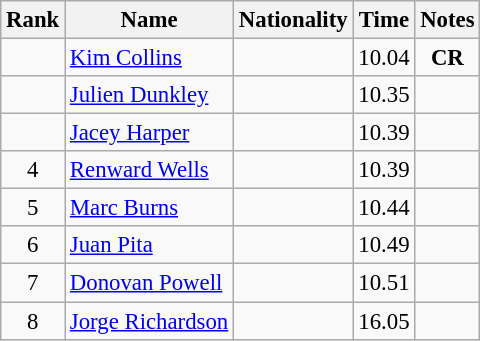<table class="wikitable sortable" style="text-align:center;font-size:95%">
<tr>
<th>Rank</th>
<th>Name</th>
<th>Nationality</th>
<th>Time</th>
<th>Notes</th>
</tr>
<tr>
<td></td>
<td align=left><a href='#'>Kim Collins</a></td>
<td align=left></td>
<td>10.04</td>
<td><strong>CR</strong></td>
</tr>
<tr>
<td></td>
<td align=left><a href='#'>Julien Dunkley</a></td>
<td align=left></td>
<td>10.35</td>
<td></td>
</tr>
<tr>
<td></td>
<td align=left><a href='#'>Jacey Harper</a></td>
<td align=left></td>
<td>10.39</td>
<td></td>
</tr>
<tr>
<td>4</td>
<td align=left><a href='#'>Renward Wells</a></td>
<td align=left></td>
<td>10.39</td>
<td></td>
</tr>
<tr>
<td>5</td>
<td align=left><a href='#'>Marc Burns</a></td>
<td align=left></td>
<td>10.44</td>
<td></td>
</tr>
<tr>
<td>6</td>
<td align=left><a href='#'>Juan Pita</a></td>
<td align=left></td>
<td>10.49</td>
<td></td>
</tr>
<tr>
<td>7</td>
<td align=left><a href='#'>Donovan Powell</a></td>
<td align=left></td>
<td>10.51</td>
<td></td>
</tr>
<tr>
<td>8</td>
<td align=left><a href='#'>Jorge Richardson</a></td>
<td align=left></td>
<td>16.05</td>
<td></td>
</tr>
</table>
